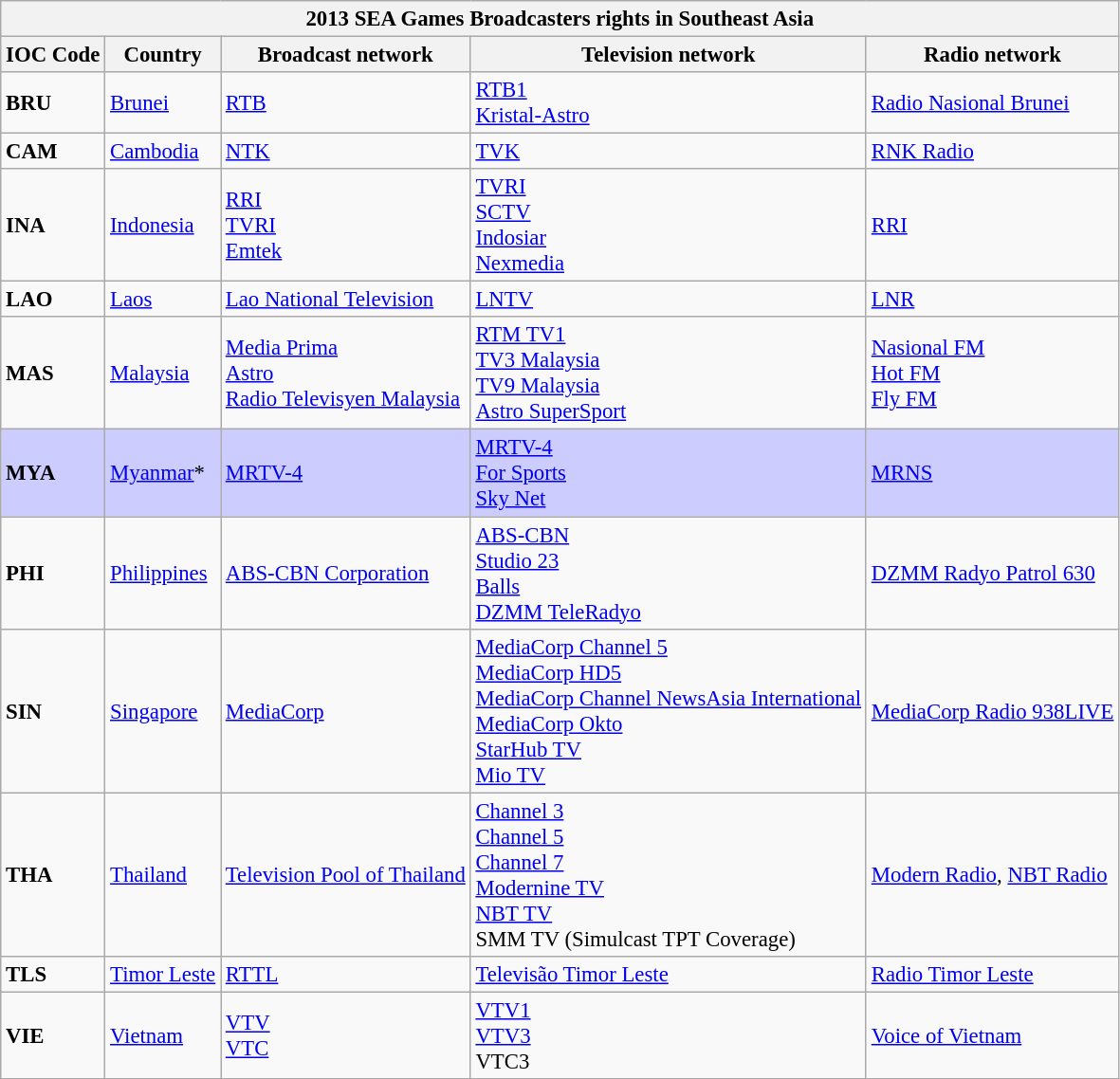<table class="wikitable" style="font-size:95%; text-align:left">
<tr>
<th colspan=5>2013 SEA Games Broadcasters rights in Southeast Asia</th>
</tr>
<tr>
<th>IOC Code</th>
<th>Country</th>
<th>Broadcast network</th>
<th>Television network</th>
<th>Radio network</th>
</tr>
<tr>
<td align=left><strong>BRU</strong></td>
<td align=left> <a href='#'>Brunei</a></td>
<td><a href='#'>RTB</a></td>
<td><a href='#'>RTB1</a><br><a href='#'>Kristal-Astro</a></td>
<td><a href='#'>Radio Nasional Brunei</a></td>
</tr>
<tr>
<td align=left><strong>CAM</strong></td>
<td align=left> <a href='#'>Cambodia</a></td>
<td><a href='#'>NTK</a></td>
<td><a href='#'>TVK</a></td>
<td><a href='#'>RNK Radio</a></td>
</tr>
<tr>
<td align=left><strong>INA</strong></td>
<td align=left> <a href='#'>Indonesia</a></td>
<td><a href='#'>RRI</a><br><a href='#'>TVRI</a><br><a href='#'>Emtek</a></td>
<td><a href='#'>TVRI</a><br><a href='#'>SCTV</a><br><a href='#'>Indosiar</a><br><a href='#'>Nexmedia</a></td>
<td><a href='#'>RRI</a></td>
</tr>
<tr>
<td align=left><strong>LAO</strong></td>
<td align=left> <a href='#'>Laos</a></td>
<td><a href='#'>Lao National Television</a></td>
<td><a href='#'>LNTV</a></td>
<td><a href='#'>LNR</a></td>
</tr>
<tr>
<td align=left><strong>MAS</strong></td>
<td align=left> <a href='#'>Malaysia</a></td>
<td><a href='#'>Media Prima</a><br><a href='#'>Astro</a><br><a href='#'>Radio Televisyen Malaysia</a></td>
<td><a href='#'>RTM TV1</a><br><a href='#'>TV3 Malaysia</a><br><a href='#'>TV9 Malaysia</a><br><a href='#'>Astro SuperSport</a></td>
<td><a href='#'>Nasional FM</a><br><a href='#'>Hot FM</a><br><a href='#'>Fly FM</a></td>
</tr>
<tr style="background:#ccf;">
<td align=left><strong>MYA</strong></td>
<td align=left> <a href='#'>Myanmar</a>*</td>
<td><a href='#'>MRTV-4</a></td>
<td><a href='#'>MRTV-4</a><br><a href='#'>For Sports</a><br><a href='#'>Sky Net</a></td>
<td><a href='#'>MRNS</a></td>
</tr>
<tr>
<td align=left><strong>PHI</strong></td>
<td align=left> <a href='#'>Philippines</a></td>
<td><a href='#'>ABS-CBN Corporation</a></td>
<td><a href='#'>ABS-CBN</a><br><a href='#'>Studio 23</a><br><a href='#'>Balls</a><br><a href='#'>DZMM TeleRadyo</a></td>
<td><a href='#'>DZMM Radyo Patrol 630</a></td>
</tr>
<tr>
<td align=left><strong>SIN</strong></td>
<td align=left> <a href='#'>Singapore</a></td>
<td><a href='#'>MediaCorp</a></td>
<td><a href='#'>MediaCorp Channel 5</a><br><a href='#'>MediaCorp HD5</a><br><a href='#'>MediaCorp Channel NewsAsia International</a><br><a href='#'>MediaCorp Okto</a><br><a href='#'>StarHub TV</a><br><a href='#'>Mio TV</a></td>
<td><a href='#'>MediaCorp Radio 938LIVE</a></td>
</tr>
<tr>
<td align=left><strong>THA</strong></td>
<td align=left> <a href='#'>Thailand</a></td>
<td><a href='#'>Television Pool of Thailand</a></td>
<td><a href='#'>Channel 3</a><br><a href='#'>Channel 5</a><br><a href='#'>Channel 7</a><br><a href='#'>Modernine TV</a><br><a href='#'>NBT TV</a> <br>SMM TV (Simulcast TPT Coverage)</td>
<td><a href='#'>Modern Radio</a>, <a href='#'>NBT Radio</a></td>
</tr>
<tr>
<td align=left><strong>TLS</strong></td>
<td align=left> <a href='#'>Timor Leste</a></td>
<td><a href='#'>RTTL</a></td>
<td><a href='#'>Televisão Timor Leste</a></td>
<td><a href='#'>Radio Timor Leste</a></td>
</tr>
<tr>
<td align=left><strong>VIE</strong></td>
<td align=left> <a href='#'>Vietnam</a></td>
<td><a href='#'>VTV</a><br><a href='#'>VTC</a></td>
<td><a href='#'>VTV1</a><br><a href='#'>VTV3</a><br>VTC3</td>
<td><a href='#'>Voice of Vietnam</a></td>
</tr>
</table>
